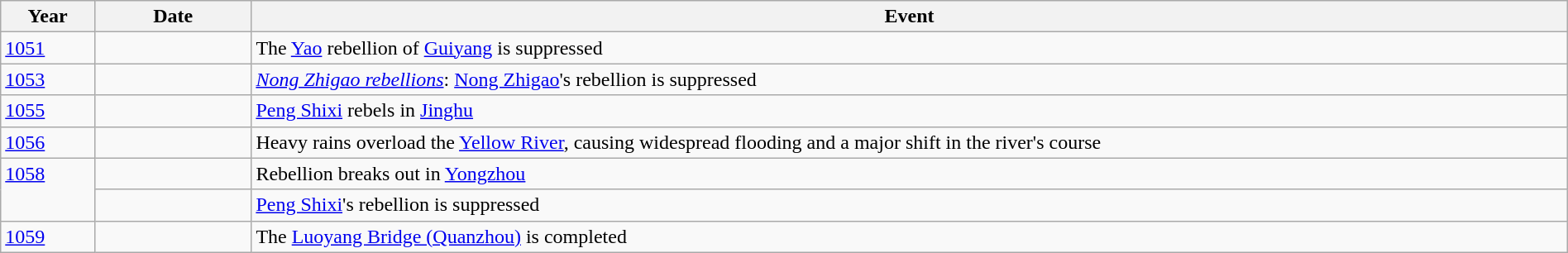<table class="wikitable" width="100%">
<tr>
<th style="width:6%">Year</th>
<th style="width:10%">Date</th>
<th>Event</th>
</tr>
<tr>
<td><a href='#'>1051</a></td>
<td></td>
<td>The <a href='#'>Yao</a> rebellion of <a href='#'>Guiyang</a> is suppressed</td>
</tr>
<tr>
<td><a href='#'>1053</a></td>
<td></td>
<td><em><a href='#'>Nong Zhigao rebellions</a></em>: <a href='#'>Nong Zhigao</a>'s rebellion is suppressed</td>
</tr>
<tr>
<td><a href='#'>1055</a></td>
<td></td>
<td><a href='#'>Peng Shixi</a> rebels in <a href='#'>Jinghu</a></td>
</tr>
<tr>
<td><a href='#'>1056</a></td>
<td></td>
<td>Heavy rains overload the <a href='#'>Yellow River</a>, causing widespread flooding and a major shift in the river's course</td>
</tr>
<tr>
<td rowspan="2" valign="top"><a href='#'>1058</a></td>
<td></td>
<td>Rebellion breaks out in <a href='#'>Yongzhou</a></td>
</tr>
<tr>
<td></td>
<td><a href='#'>Peng Shixi</a>'s rebellion is suppressed</td>
</tr>
<tr>
<td><a href='#'>1059</a></td>
<td></td>
<td>The <a href='#'>Luoyang Bridge (Quanzhou)</a> is completed</td>
</tr>
</table>
